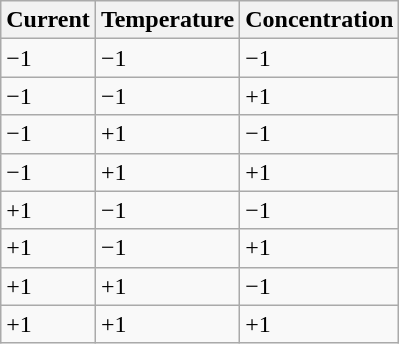<table class="wikitable">
<tr>
<th>Current</th>
<th>Temperature</th>
<th>Concentration</th>
</tr>
<tr>
<td>−1</td>
<td>−1</td>
<td>−1</td>
</tr>
<tr>
<td>−1</td>
<td>−1</td>
<td>+1</td>
</tr>
<tr>
<td>−1</td>
<td>+1</td>
<td>−1</td>
</tr>
<tr>
<td>−1</td>
<td>+1</td>
<td>+1</td>
</tr>
<tr>
<td>+1</td>
<td>−1</td>
<td>−1</td>
</tr>
<tr>
<td>+1</td>
<td>−1</td>
<td>+1</td>
</tr>
<tr>
<td>+1</td>
<td>+1</td>
<td>−1</td>
</tr>
<tr>
<td>+1</td>
<td>+1</td>
<td>+1</td>
</tr>
</table>
